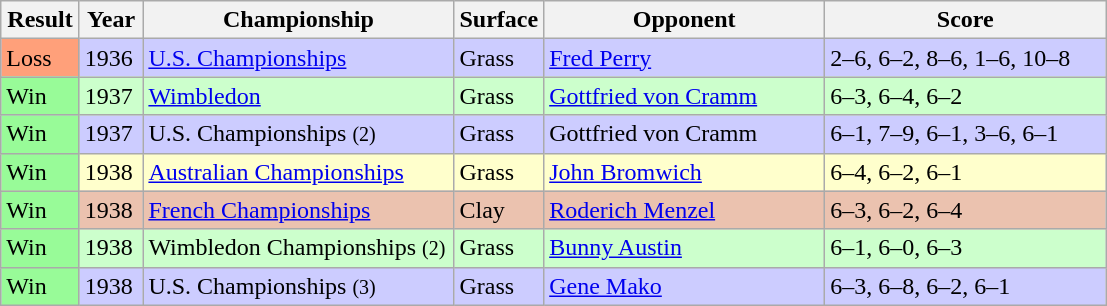<table class='sortable wikitable'>
<tr>
<th style="width:45px">Result</th>
<th style="width:35px">Year</th>
<th style="width:200px">Championship</th>
<th style="width:50px">Surface</th>
<th style="width:180px">Opponent</th>
<th style="width:180px" class="unsortable">Score</th>
</tr>
<tr style="background:#ccf;">
<td style="background:#ffa07a;">Loss</td>
<td>1936</td>
<td><a href='#'>U.S. Championships</a></td>
<td>Grass</td>
<td> <a href='#'>Fred Perry</a></td>
<td>2–6, 6–2, 8–6, 1–6, 10–8</td>
</tr>
<tr style="background:#cfc;">
<td style="background:#98fb98;">Win</td>
<td>1937</td>
<td><a href='#'>Wimbledon</a></td>
<td>Grass</td>
<td> <a href='#'>Gottfried von Cramm</a></td>
<td>6–3, 6–4, 6–2</td>
</tr>
<tr style="background:#ccf;">
<td style="background:#98fb98;">Win</td>
<td>1937</td>
<td>U.S. Championships <small>(2)</small></td>
<td>Grass</td>
<td> Gottfried von Cramm</td>
<td>6–1, 7–9, 6–1, 3–6, 6–1</td>
</tr>
<tr style="background:#ffc;">
<td style="background:#98fb98;">Win</td>
<td>1938</td>
<td><a href='#'>Australian Championships</a></td>
<td>Grass</td>
<td> <a href='#'>John Bromwich</a></td>
<td>6–4, 6–2, 6–1</td>
</tr>
<tr style="background:#ebc2af;">
<td style="background:#98fb98;">Win</td>
<td>1938</td>
<td><a href='#'>French Championships</a></td>
<td>Clay</td>
<td> <a href='#'>Roderich Menzel</a></td>
<td>6–3, 6–2, 6–4</td>
</tr>
<tr style="background:#cfc;">
<td style="background:#98fb98;">Win</td>
<td>1938</td>
<td>Wimbledon Championships <small>(2)</small></td>
<td>Grass</td>
<td> <a href='#'>Bunny Austin</a></td>
<td>6–1, 6–0, 6–3</td>
</tr>
<tr style="background:#ccf;">
<td style="background:#98fb98;">Win</td>
<td>1938</td>
<td>U.S. Championships <small>(3)</small></td>
<td>Grass</td>
<td> <a href='#'>Gene Mako</a></td>
<td>6–3, 6–8, 6–2, 6–1</td>
</tr>
</table>
